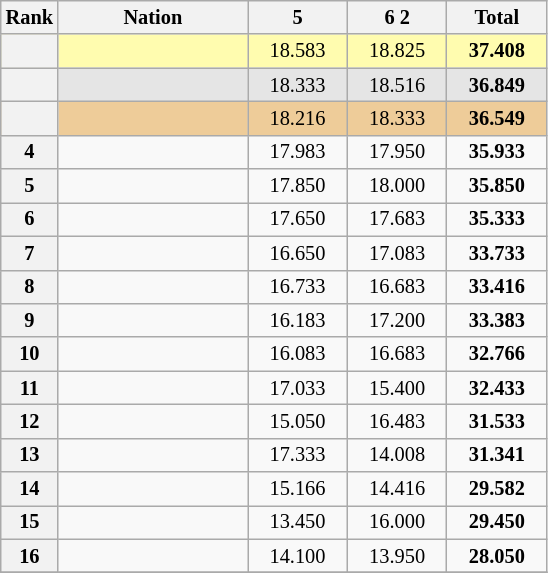<table class="wikitable sortable" style="text-align:center; font-size:85%">
<tr>
<th scope="col" style="width:20px;">Rank</th>
<th ! scope="col" style="width:120px;">Nation</th>
<th ! scope="col" style="width:60px;">5 </th>
<th ! scope="col" style="width:60px;">6 2</th>
<th ! scope="col" style="width:60px;">Total</th>
</tr>
<tr bgcolor=fffcaf>
<th scope=row></th>
<td align=left></td>
<td>18.583</td>
<td>18.825</td>
<td><strong>37.408</strong></td>
</tr>
<tr bgcolor=e5e5e5>
<th scope=row></th>
<td align=left></td>
<td>18.333</td>
<td>18.516</td>
<td><strong>36.849</strong></td>
</tr>
<tr bgcolor=eecc99>
<th scope=row></th>
<td align=left></td>
<td>18.216</td>
<td>18.333</td>
<td><strong>36.549</strong></td>
</tr>
<tr>
<th scope=row>4</th>
<td align=left></td>
<td>17.983</td>
<td>17.950</td>
<td><strong>35.933</strong></td>
</tr>
<tr>
<th scope=row>5</th>
<td align=left></td>
<td>17.850</td>
<td>18.000</td>
<td><strong>35.850</strong></td>
</tr>
<tr>
<th scope=row>6</th>
<td align=left></td>
<td>17.650</td>
<td>17.683</td>
<td><strong>35.333</strong></td>
</tr>
<tr>
<th scope=row>7</th>
<td align=left></td>
<td>16.650</td>
<td>17.083</td>
<td><strong>33.733</strong></td>
</tr>
<tr>
<th scope=row>8</th>
<td align=left></td>
<td>16.733</td>
<td>16.683</td>
<td><strong>33.416</strong></td>
</tr>
<tr>
<th scope=row>9</th>
<td align=left></td>
<td>16.183</td>
<td>17.200</td>
<td><strong>33.383</strong></td>
</tr>
<tr>
<th scope=row>10</th>
<td align=left></td>
<td>16.083</td>
<td>16.683</td>
<td><strong>32.766</strong></td>
</tr>
<tr>
<th scope=row>11</th>
<td align=left></td>
<td>17.033</td>
<td>15.400</td>
<td><strong>32.433</strong></td>
</tr>
<tr>
<th scope=row>12</th>
<td align=left></td>
<td>15.050</td>
<td>16.483</td>
<td><strong>31.533</strong></td>
</tr>
<tr>
<th scope=row>13</th>
<td align=left></td>
<td>17.333</td>
<td>14.008</td>
<td><strong>31.341</strong></td>
</tr>
<tr>
<th scope=row>14</th>
<td align=left></td>
<td>15.166</td>
<td>14.416</td>
<td><strong>29.582</strong></td>
</tr>
<tr>
<th scope=row>15</th>
<td align=left></td>
<td>13.450</td>
<td>16.000</td>
<td><strong>29.450</strong></td>
</tr>
<tr>
<th scope=row>16</th>
<td align=left></td>
<td>14.100</td>
<td>13.950</td>
<td><strong>28.050</strong></td>
</tr>
<tr>
</tr>
</table>
